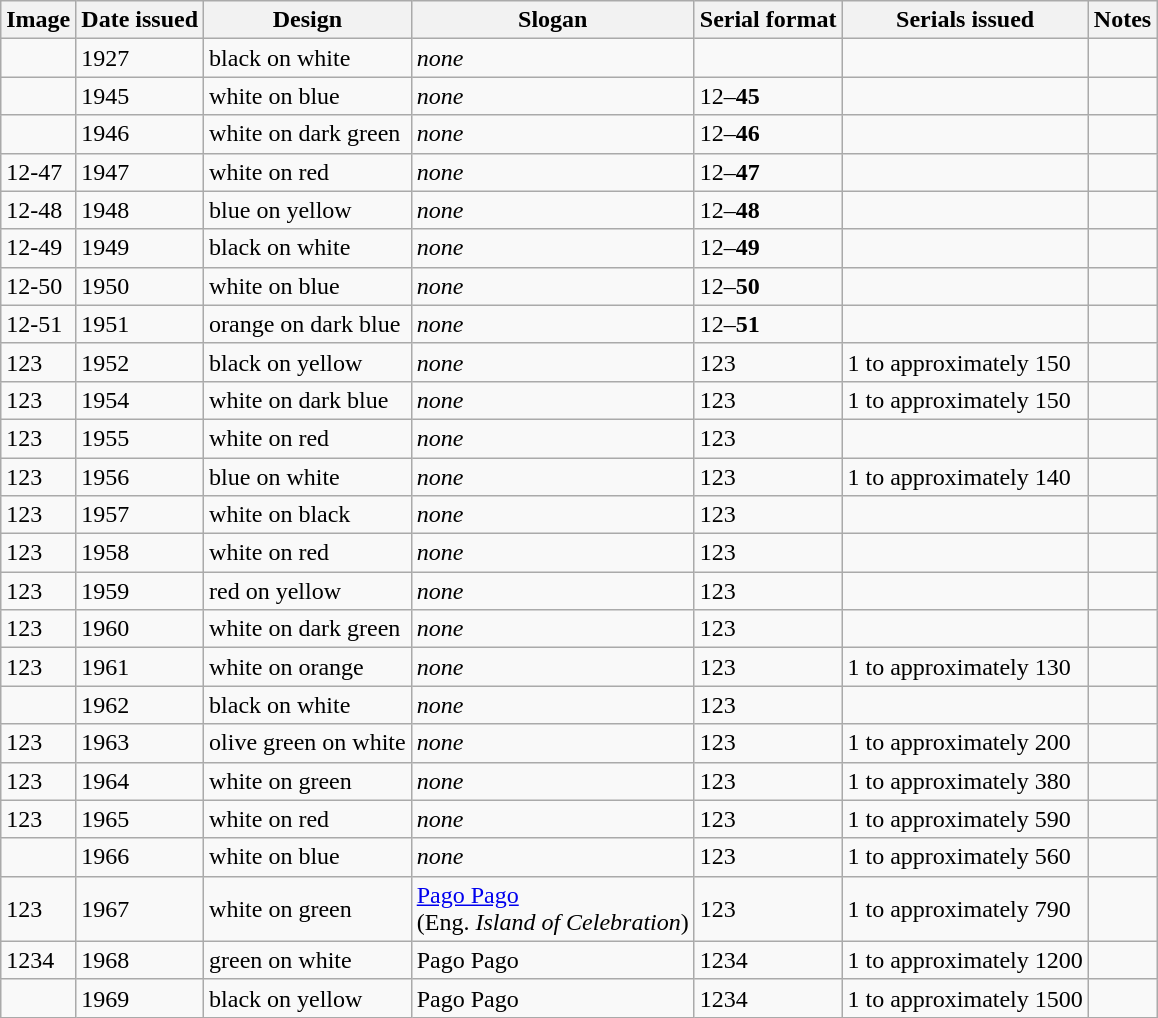<table class="wikitable">
<tr>
<th>Image</th>
<th>Date issued</th>
<th>Design</th>
<th>Slogan</th>
<th>Serial format</th>
<th>Serials issued</th>
<th>Notes</th>
</tr>
<tr>
<td></td>
<td>1927</td>
<td>black on white</td>
<td><em>none</em></td>
<td></td>
<td></td>
<td></td>
</tr>
<tr>
<td></td>
<td>1945</td>
<td>white on blue</td>
<td><em>none</em></td>
<td>12–<strong>45</strong></td>
<td></td>
<td></td>
</tr>
<tr>
<td></td>
<td>1946</td>
<td>white on dark green</td>
<td><em>none</em></td>
<td>12–<strong>46</strong></td>
<td></td>
<td></td>
</tr>
<tr>
<td><div>12-47</div></td>
<td>1947</td>
<td>white on red</td>
<td><em>none</em></td>
<td>12–<strong>47</strong></td>
<td></td>
<td></td>
</tr>
<tr>
<td><div>12-48</div></td>
<td>1948</td>
<td>blue on yellow</td>
<td><em>none</em></td>
<td>12–<strong>48</strong></td>
<td></td>
<td></td>
</tr>
<tr>
<td><div>12-49</div></td>
<td>1949</td>
<td>black on white</td>
<td><em>none</em></td>
<td>12–<strong>49</strong></td>
<td></td>
<td></td>
</tr>
<tr>
<td><div>12-50</div></td>
<td>1950</td>
<td>white on blue</td>
<td><em>none</em></td>
<td>12–<strong>50</strong></td>
<td></td>
<td></td>
</tr>
<tr>
<td><div>12-51</div></td>
<td>1951</td>
<td>orange on dark blue</td>
<td><em>none</em></td>
<td>12–<strong>51</strong></td>
<td></td>
<td></td>
</tr>
<tr>
<td><div>123</div></td>
<td>1952</td>
<td>black on yellow</td>
<td><em>none</em></td>
<td>123</td>
<td>1 to approximately 150</td>
<td></td>
</tr>
<tr>
<td><div>123</div></td>
<td>1954</td>
<td>white on dark blue</td>
<td><em>none</em></td>
<td>123</td>
<td>1 to approximately 150</td>
<td></td>
</tr>
<tr>
<td><div>123</div></td>
<td>1955</td>
<td>white on red</td>
<td><em>none</em></td>
<td>123</td>
<td></td>
<td></td>
</tr>
<tr>
<td><div>123</div></td>
<td>1956</td>
<td>blue on white</td>
<td><em>none</em></td>
<td>123</td>
<td>1 to approximately 140</td>
<td></td>
</tr>
<tr>
<td><div>123</div></td>
<td>1957</td>
<td>white on black</td>
<td><em>none</em></td>
<td>123</td>
<td></td>
<td></td>
</tr>
<tr>
<td><div>123</div></td>
<td>1958</td>
<td>white on red</td>
<td><em>none</em></td>
<td>123</td>
<td></td>
<td></td>
</tr>
<tr>
<td><div>123</div></td>
<td>1959</td>
<td>red on yellow</td>
<td><em>none</em></td>
<td>123</td>
<td></td>
<td></td>
</tr>
<tr>
<td><div>123</div></td>
<td>1960</td>
<td>white on dark green</td>
<td><em>none</em></td>
<td>123</td>
<td></td>
<td></td>
</tr>
<tr>
<td><div>123</div></td>
<td>1961</td>
<td>white on orange</td>
<td><em>none</em></td>
<td>123</td>
<td>1 to approximately 130</td>
<td></td>
</tr>
<tr>
<td></td>
<td>1962</td>
<td>black on white</td>
<td><em>none</em></td>
<td>123</td>
<td></td>
<td></td>
</tr>
<tr>
<td><div>123</div></td>
<td>1963</td>
<td>olive green on white</td>
<td><em>none</em></td>
<td>123</td>
<td>1 to approximately 200</td>
<td></td>
</tr>
<tr>
<td><div>123</div></td>
<td>1964</td>
<td>white on green</td>
<td><em>none</em></td>
<td>123</td>
<td>1 to approximately 380</td>
<td></td>
</tr>
<tr>
<td><div>123</div></td>
<td>1965</td>
<td>white on red</td>
<td><em>none</em></td>
<td>123</td>
<td>1 to approximately 590</td>
<td></td>
</tr>
<tr>
<td></td>
<td>1966</td>
<td>white on blue</td>
<td><em>none</em></td>
<td>123</td>
<td>1 to approximately 560</td>
<td></td>
</tr>
<tr>
<td><div>123</div></td>
<td>1967</td>
<td>white on green</td>
<td><a href='#'>Pago Pago</a> <br>(Eng. <em>Island of Celebration</em>)</td>
<td>123</td>
<td>1 to approximately 790</td>
<td></td>
</tr>
<tr>
<td><div>1234</div></td>
<td>1968</td>
<td>green on white</td>
<td>Pago Pago </td>
<td>1234</td>
<td>1 to approximately 1200</td>
<td></td>
</tr>
<tr>
<td></td>
<td>1969</td>
<td>black on yellow</td>
<td>Pago Pago </td>
<td>1234</td>
<td>1 to approximately 1500</td>
<td></td>
</tr>
</table>
